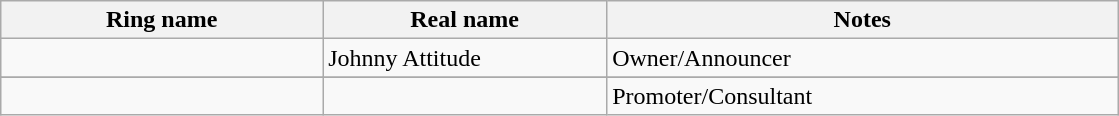<table class="wikitable sortable" align="left center" style="width:59%;">
<tr>
<th style="width:17%;">Ring name</th>
<th style="width:15%;">Real name</th>
<th style="width:27%;">Notes</th>
</tr>
<tr>
<td></td>
<td>Johnny Attitude</td>
<td>Owner/Announcer</td>
</tr>
<tr>
</tr>
<tr>
<td></td>
<td></td>
<td>Promoter/Consultant</td>
</tr>
</table>
